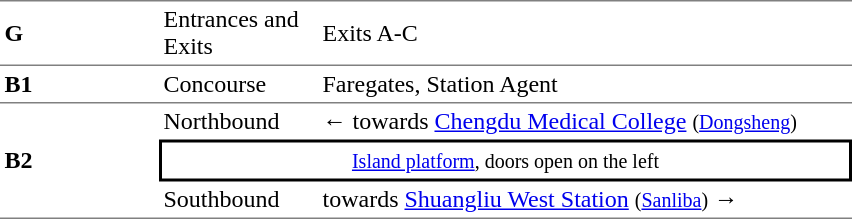<table cellspacing=0 cellpadding=3>
<tr>
<td style="border-top:solid 1px gray;border-bottom:solid 1px gray;" width=100><strong>G</strong></td>
<td style="border-top:solid 1px gray;border-bottom:solid 1px gray;" width=100>Entrances and Exits</td>
<td style="border-top:solid 1px gray;border-bottom:solid 1px gray;" width=350>Exits A-C</td>
</tr>
<tr>
<td style="border-bottom:solid 1px gray;"><strong>B1</strong></td>
<td style="border-bottom:solid 1px gray;">Concourse</td>
<td style="border-bottom:solid 1px gray;">Faregates, Station Agent</td>
</tr>
<tr>
<td style="border-bottom:solid 1px gray;" rowspan=3><strong>B2</strong></td>
<td>Northbound</td>
<td>←  towards <a href='#'>Chengdu Medical College</a> <small>(<a href='#'>Dongsheng</a>)</small></td>
</tr>
<tr>
<td style="border-right:solid 2px black;border-left:solid 2px black;border-top:solid 2px black;border-bottom:solid 2px black;text-align:center;" colspan=2><small><a href='#'>Island platform</a>, doors open on the left</small></td>
</tr>
<tr>
<td style="border-bottom:solid 1px gray;">Southbound</td>
<td style="border-bottom:solid 1px gray;">  towards <a href='#'>Shuangliu West Station</a> <small>(<a href='#'>Sanliba</a>)</small> →</td>
</tr>
</table>
